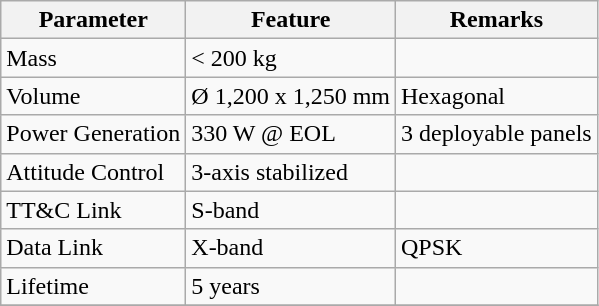<table class="wikitable">
<tr>
<th>Parameter</th>
<th>Feature</th>
<th>Remarks</th>
</tr>
<tr>
<td>Mass</td>
<td>< 200 kg</td>
<td></td>
</tr>
<tr>
<td>Volume</td>
<td>Ø 1,200 x 1,250 mm</td>
<td>Hexagonal</td>
</tr>
<tr>
<td>Power Generation</td>
<td>330 W @ EOL</td>
<td>3 deployable panels</td>
</tr>
<tr>
<td>Attitude Control</td>
<td>3-axis stabilized</td>
<td></td>
</tr>
<tr>
<td>TT&C Link</td>
<td>S-band</td>
<td></td>
</tr>
<tr>
<td>Data Link</td>
<td>X-band</td>
<td>QPSK</td>
</tr>
<tr>
<td>Lifetime</td>
<td>5 years</td>
<td></td>
</tr>
<tr>
</tr>
</table>
